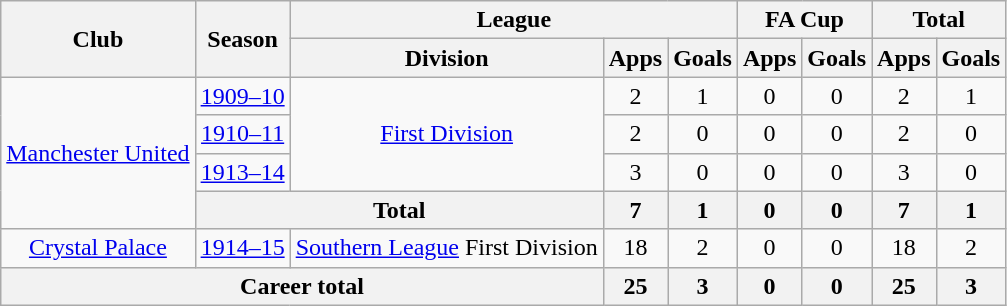<table class="wikitable" style="text-align:center">
<tr>
<th rowspan="2">Club</th>
<th rowspan="2">Season</th>
<th colspan="3">League</th>
<th colspan="2">FA Cup</th>
<th colspan="2">Total</th>
</tr>
<tr>
<th>Division</th>
<th>Apps</th>
<th>Goals</th>
<th>Apps</th>
<th>Goals</th>
<th>Apps</th>
<th>Goals</th>
</tr>
<tr>
<td rowspan="4"><a href='#'>Manchester United</a></td>
<td><a href='#'>1909–10</a></td>
<td rowspan="3"><a href='#'>First Division</a></td>
<td>2</td>
<td>1</td>
<td>0</td>
<td>0</td>
<td>2</td>
<td>1</td>
</tr>
<tr>
<td><a href='#'>1910–11</a></td>
<td>2</td>
<td>0</td>
<td>0</td>
<td>0</td>
<td>2</td>
<td>0</td>
</tr>
<tr>
<td><a href='#'>1913–14</a></td>
<td>3</td>
<td>0</td>
<td>0</td>
<td>0</td>
<td>3</td>
<td>0</td>
</tr>
<tr>
<th colspan="2">Total</th>
<th>7</th>
<th>1</th>
<th>0</th>
<th>0</th>
<th>7</th>
<th>1</th>
</tr>
<tr>
<td><a href='#'>Crystal Palace</a></td>
<td><a href='#'>1914–15</a></td>
<td><a href='#'>Southern League</a> First Division</td>
<td>18</td>
<td>2</td>
<td>0</td>
<td>0</td>
<td>18</td>
<td>2</td>
</tr>
<tr>
<th colspan="3">Career total</th>
<th>25</th>
<th>3</th>
<th>0</th>
<th>0</th>
<th>25</th>
<th>3</th>
</tr>
</table>
